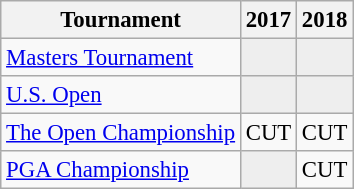<table class="wikitable" style="font-size:95%;text-align:center;">
<tr>
<th>Tournament</th>
<th>2017</th>
<th>2018</th>
</tr>
<tr>
<td align=left><a href='#'>Masters Tournament</a></td>
<td style="background:#eeeeee;"></td>
<td style="background:#eeeeee;"></td>
</tr>
<tr>
<td align=left><a href='#'>U.S. Open</a></td>
<td style="background:#eeeeee;"></td>
<td style="background:#eeeeee;"></td>
</tr>
<tr>
<td align=left><a href='#'>The Open Championship</a></td>
<td>CUT</td>
<td>CUT</td>
</tr>
<tr>
<td align=left><a href='#'>PGA Championship</a></td>
<td style="background:#eeeeee;"></td>
<td>CUT</td>
</tr>
</table>
